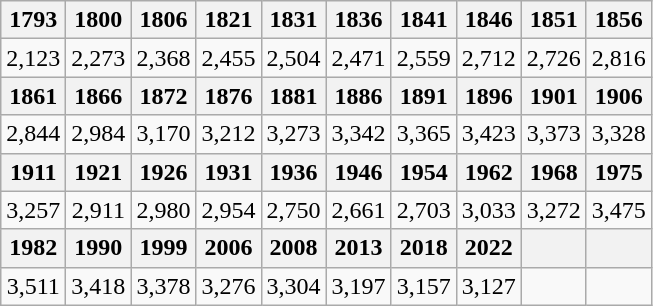<table class="wikitable centre" style="text-align:center;">
<tr>
<th>1793</th>
<th>1800</th>
<th>1806</th>
<th>1821</th>
<th>1831</th>
<th>1836</th>
<th>1841</th>
<th>1846</th>
<th>1851</th>
<th>1856</th>
</tr>
<tr>
<td>2,123</td>
<td>2,273</td>
<td>2,368</td>
<td>2,455</td>
<td>2,504</td>
<td>2,471</td>
<td>2,559</td>
<td>2,712</td>
<td>2,726</td>
<td>2,816</td>
</tr>
<tr>
<th>1861</th>
<th>1866</th>
<th>1872</th>
<th>1876</th>
<th>1881</th>
<th>1886</th>
<th>1891</th>
<th>1896</th>
<th>1901</th>
<th>1906</th>
</tr>
<tr>
<td>2,844</td>
<td>2,984</td>
<td>3,170</td>
<td>3,212</td>
<td>3,273</td>
<td>3,342</td>
<td>3,365</td>
<td>3,423</td>
<td>3,373</td>
<td>3,328</td>
</tr>
<tr>
<th>1911</th>
<th>1921</th>
<th>1926</th>
<th>1931</th>
<th>1936</th>
<th>1946</th>
<th>1954</th>
<th>1962</th>
<th>1968</th>
<th>1975</th>
</tr>
<tr>
<td>3,257</td>
<td>2,911</td>
<td>2,980</td>
<td>2,954</td>
<td>2,750</td>
<td>2,661</td>
<td>2,703</td>
<td>3,033</td>
<td>3,272</td>
<td>3,475</td>
</tr>
<tr>
<th>1982</th>
<th>1990</th>
<th>1999</th>
<th>2006</th>
<th>2008</th>
<th>2013</th>
<th>2018</th>
<th>2022</th>
<th></th>
<th></th>
</tr>
<tr>
<td>3,511</td>
<td>3,418</td>
<td>3,378</td>
<td>3,276</td>
<td>3,304</td>
<td>3,197</td>
<td>3,157</td>
<td>3,127</td>
<td></td>
<td></td>
</tr>
</table>
